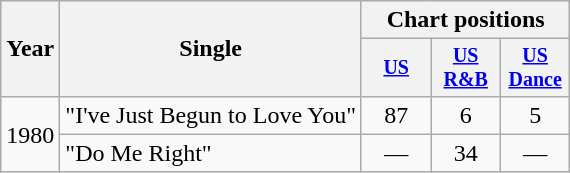<table class="wikitable" style="text-align:center;">
<tr>
<th rowspan="2">Year</th>
<th rowspan="2">Single</th>
<th colspan="3">Chart positions</th>
</tr>
<tr style="font-size:smaller;">
<th width="40"><a href='#'>US</a></th>
<th width="40"><a href='#'>US<br>R&B</a></th>
<th width="40"><a href='#'>US<br>Dance</a></th>
</tr>
<tr>
<td rowspan="2">1980</td>
<td align="left">"I've Just Begun to Love You"</td>
<td>87</td>
<td>6</td>
<td>5</td>
</tr>
<tr>
<td align="left">"Do Me Right"</td>
<td>—</td>
<td>34</td>
<td>—</td>
</tr>
</table>
